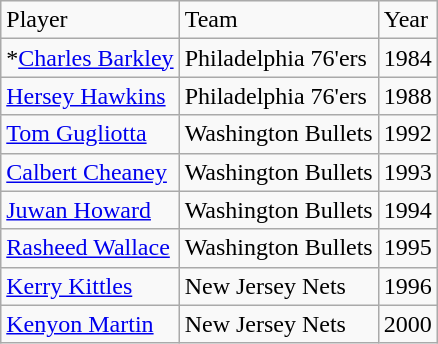<table class="wikitable">
<tr>
<td>Player</td>
<td>Team</td>
<td>Year</td>
</tr>
<tr>
<td>*<a href='#'>Charles Barkley</a></td>
<td>Philadelphia 76'ers</td>
<td>1984</td>
</tr>
<tr>
<td><a href='#'>Hersey Hawkins</a></td>
<td>Philadelphia 76'ers</td>
<td>1988</td>
</tr>
<tr>
<td><a href='#'>Tom Gugliotta</a></td>
<td>Washington Bullets</td>
<td>1992</td>
</tr>
<tr>
<td><a href='#'>Calbert Cheaney</a></td>
<td>Washington Bullets</td>
<td>1993</td>
</tr>
<tr>
<td><a href='#'>Juwan Howard</a></td>
<td>Washington Bullets</td>
<td>1994</td>
</tr>
<tr>
<td><a href='#'>Rasheed Wallace</a></td>
<td>Washington Bullets</td>
<td>1995</td>
</tr>
<tr>
<td><a href='#'>Kerry Kittles</a></td>
<td>New Jersey Nets</td>
<td>1996</td>
</tr>
<tr>
<td><a href='#'>Kenyon Martin</a></td>
<td>New Jersey Nets</td>
<td>2000</td>
</tr>
</table>
